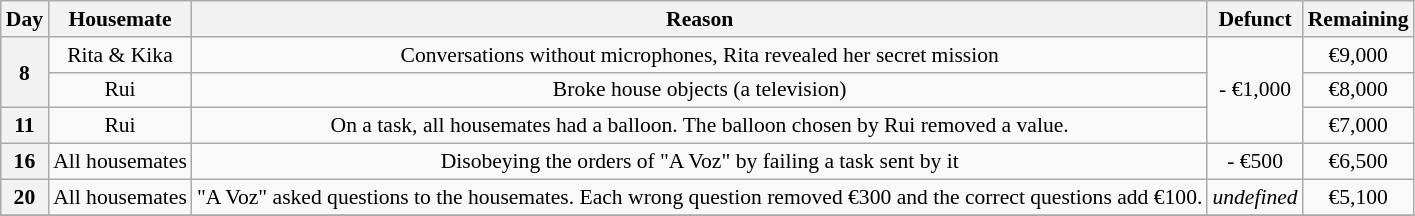<table class="wikitable" style="text-align:center; font-size:90%;">
<tr>
<th>Day</th>
<th>Housemate</th>
<th>Reason</th>
<th>Defunct</th>
<th>Remaining</th>
</tr>
<tr>
<th rowspan="2">8</th>
<td>Rita & Kika</td>
<td>Conversations without microphones, Rita revealed her secret mission</td>
<td rowspan="3">- €1,000</td>
<td>€9,000</td>
</tr>
<tr>
<td>Rui</td>
<td>Broke house objects (a television)</td>
<td>€8,000</td>
</tr>
<tr>
<th>11</th>
<td>Rui</td>
<td>On a task, all housemates had a balloon. The balloon chosen by Rui removed a value.</td>
<td>€7,000</td>
</tr>
<tr>
<th>16</th>
<td>All housemates</td>
<td>Disobeying the orders of "A Voz" by failing a task sent by it</td>
<td>- €500</td>
<td>€6,500</td>
</tr>
<tr>
<th>20</th>
<td>All housemates</td>
<td>"A Voz" asked questions to the housemates. Each wrong question removed €300 and the correct questions add €100.</td>
<td><em>undefined</em></td>
<td>€5,100</td>
</tr>
<tr>
</tr>
</table>
